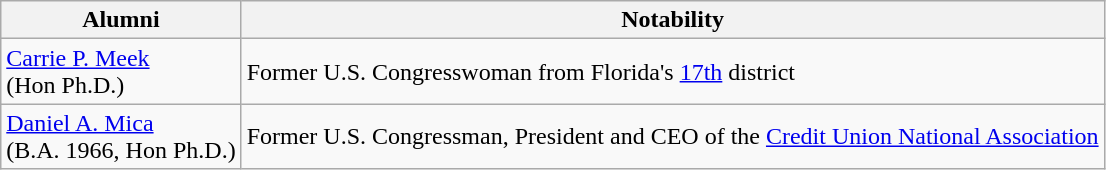<table class="wikitable">
<tr>
<th>Alumni</th>
<th>Notability</th>
</tr>
<tr>
<td><a href='#'>Carrie P. Meek</a> <br>(Hon Ph.D.)</td>
<td>Former U.S. Congresswoman from Florida's <a href='#'>17th</a> district</td>
</tr>
<tr>
<td><a href='#'>Daniel A. Mica</a> <br>(B.A. 1966, Hon Ph.D.)</td>
<td>Former U.S. Congressman, President and CEO of the <a href='#'>Credit Union National Association</a></td>
</tr>
</table>
